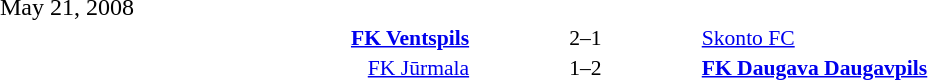<table width=100% cellspacing=1>
<tr>
<th width=25%></th>
<th width=12%></th>
<th width=25%></th>
<th></th>
</tr>
<tr>
<td>May 21, 2008</td>
</tr>
<tr style=font-size:90%>
<td align=right><strong><a href='#'>FK Ventspils</a></strong></td>
<td align=center>2–1</td>
<td><a href='#'>Skonto FC</a></td>
<td></td>
</tr>
<tr style=font-size:90%>
<td align=right><a href='#'>FK Jūrmala</a></td>
<td align=center>1–2</td>
<td><strong><a href='#'>FK Daugava Daugavpils</a></strong></td>
<td></td>
</tr>
</table>
